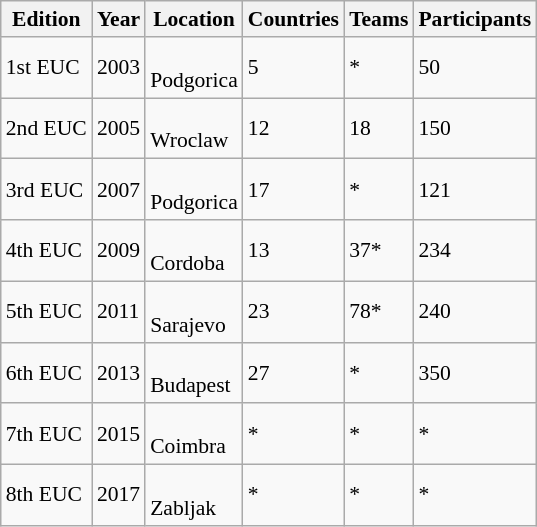<table class=wikitable style="font-size:90%;">
<tr>
<th>Edition</th>
<th>Year</th>
<th>Location</th>
<th>Countries</th>
<th>Teams</th>
<th>Participants</th>
</tr>
<tr>
<td>1st EUC</td>
<td>2003</td>
<td><br> Podgorica</td>
<td>5</td>
<td>*</td>
<td>50</td>
</tr>
<tr>
<td>2nd EUC</td>
<td>2005</td>
<td><br> Wroclaw</td>
<td>12</td>
<td>18</td>
<td>150</td>
</tr>
<tr>
<td>3rd EUC</td>
<td>2007</td>
<td> <br>Podgorica</td>
<td>17</td>
<td>*</td>
<td>121</td>
</tr>
<tr>
<td>4th EUC</td>
<td>2009</td>
<td><br> Cordoba</td>
<td>13</td>
<td>37*</td>
<td>234</td>
</tr>
<tr>
<td>5th EUC</td>
<td>2011</td>
<td><br> Sarajevo</td>
<td>23</td>
<td>78*</td>
<td>240</td>
</tr>
<tr>
<td>6th EUC</td>
<td>2013</td>
<td><br> Budapest</td>
<td>27</td>
<td>*</td>
<td>350</td>
</tr>
<tr>
<td>7th EUC</td>
<td>2015</td>
<td><br> Coimbra</td>
<td>*</td>
<td>*</td>
<td>*</td>
</tr>
<tr>
<td>8th EUC</td>
<td>2017</td>
<td><br> Zabljak</td>
<td>*</td>
<td>*</td>
<td>*</td>
</tr>
</table>
